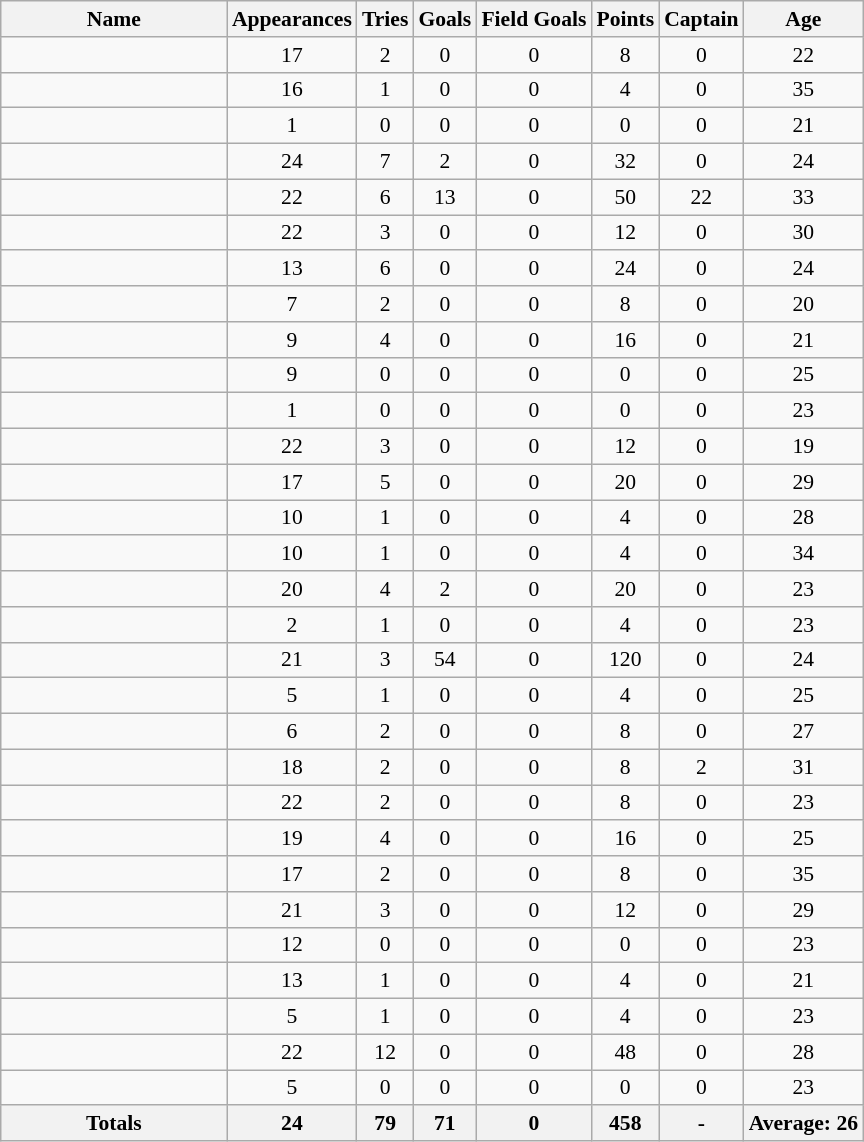<table class="wikitable sortable" style="text-align: center; font-size:90%">
<tr>
<th style="width:10em">Name</th>
<th>Appearances</th>
<th>Tries</th>
<th>Goals</th>
<th>Field Goals</th>
<th>Points</th>
<th>Captain</th>
<th>Age</th>
</tr>
<tr>
<td></td>
<td>17</td>
<td>2</td>
<td>0</td>
<td>0</td>
<td>8</td>
<td>0</td>
<td>22</td>
</tr>
<tr>
<td></td>
<td>16</td>
<td>1</td>
<td>0</td>
<td>0</td>
<td>4</td>
<td>0</td>
<td>35</td>
</tr>
<tr>
<td></td>
<td>1</td>
<td>0</td>
<td>0</td>
<td>0</td>
<td>0</td>
<td>0</td>
<td>21</td>
</tr>
<tr>
<td></td>
<td>24</td>
<td>7</td>
<td>2</td>
<td>0</td>
<td>32</td>
<td>0</td>
<td>24</td>
</tr>
<tr>
<td></td>
<td>22</td>
<td>6</td>
<td>13</td>
<td>0</td>
<td>50</td>
<td>22</td>
<td>33</td>
</tr>
<tr>
<td></td>
<td>22</td>
<td>3</td>
<td>0</td>
<td>0</td>
<td>12</td>
<td>0</td>
<td>30</td>
</tr>
<tr>
<td></td>
<td>13</td>
<td>6</td>
<td>0</td>
<td>0</td>
<td>24</td>
<td>0</td>
<td>24</td>
</tr>
<tr>
<td></td>
<td>7</td>
<td>2</td>
<td>0</td>
<td>0</td>
<td>8</td>
<td>0</td>
<td>20</td>
</tr>
<tr>
<td></td>
<td>9</td>
<td>4</td>
<td>0</td>
<td>0</td>
<td>16</td>
<td>0</td>
<td>21</td>
</tr>
<tr>
<td></td>
<td>9</td>
<td>0</td>
<td>0</td>
<td>0</td>
<td>0</td>
<td>0</td>
<td>25</td>
</tr>
<tr>
<td></td>
<td>1</td>
<td>0</td>
<td>0</td>
<td>0</td>
<td>0</td>
<td>0</td>
<td>23</td>
</tr>
<tr>
<td></td>
<td>22</td>
<td>3</td>
<td>0</td>
<td>0</td>
<td>12</td>
<td>0</td>
<td>19</td>
</tr>
<tr>
<td></td>
<td>17</td>
<td>5</td>
<td>0</td>
<td>0</td>
<td>20</td>
<td>0</td>
<td>29</td>
</tr>
<tr>
<td></td>
<td>10</td>
<td>1</td>
<td>0</td>
<td>0</td>
<td>4</td>
<td>0</td>
<td>28</td>
</tr>
<tr>
<td></td>
<td>10</td>
<td>1</td>
<td>0</td>
<td>0</td>
<td>4</td>
<td>0</td>
<td>34</td>
</tr>
<tr>
<td></td>
<td>20</td>
<td>4</td>
<td>2</td>
<td>0</td>
<td>20</td>
<td>0</td>
<td>23</td>
</tr>
<tr>
<td></td>
<td>2</td>
<td>1</td>
<td>0</td>
<td>0</td>
<td>4</td>
<td>0</td>
<td>23</td>
</tr>
<tr>
<td></td>
<td>21</td>
<td>3</td>
<td>54</td>
<td>0</td>
<td>120</td>
<td>0</td>
<td>24</td>
</tr>
<tr>
<td></td>
<td>5</td>
<td>1</td>
<td>0</td>
<td>0</td>
<td>4</td>
<td>0</td>
<td>25</td>
</tr>
<tr>
<td></td>
<td>6</td>
<td>2</td>
<td>0</td>
<td>0</td>
<td>8</td>
<td>0</td>
<td>27</td>
</tr>
<tr>
<td></td>
<td>18</td>
<td>2</td>
<td>0</td>
<td>0</td>
<td>8</td>
<td>2</td>
<td>31</td>
</tr>
<tr>
<td></td>
<td>22</td>
<td>2</td>
<td>0</td>
<td>0</td>
<td>8</td>
<td>0</td>
<td>23</td>
</tr>
<tr>
<td></td>
<td>19</td>
<td>4</td>
<td>0</td>
<td>0</td>
<td>16</td>
<td>0</td>
<td>25</td>
</tr>
<tr>
<td></td>
<td>17</td>
<td>2</td>
<td>0</td>
<td>0</td>
<td>8</td>
<td>0</td>
<td>35</td>
</tr>
<tr>
<td></td>
<td>21</td>
<td>3</td>
<td>0</td>
<td>0</td>
<td>12</td>
<td>0</td>
<td>29</td>
</tr>
<tr>
<td></td>
<td>12</td>
<td>0</td>
<td>0</td>
<td>0</td>
<td>0</td>
<td>0</td>
<td>23</td>
</tr>
<tr>
<td></td>
<td>13</td>
<td>1</td>
<td>0</td>
<td>0</td>
<td>4</td>
<td>0</td>
<td>21</td>
</tr>
<tr>
<td></td>
<td>5</td>
<td>1</td>
<td>0</td>
<td>0</td>
<td>4</td>
<td>0</td>
<td>23</td>
</tr>
<tr>
<td></td>
<td>22</td>
<td>12</td>
<td>0</td>
<td>0</td>
<td>48</td>
<td>0</td>
<td>28</td>
</tr>
<tr>
<td></td>
<td>5</td>
<td>0</td>
<td>0</td>
<td>0</td>
<td>0</td>
<td>0</td>
<td>23</td>
</tr>
<tr class="sortbottom">
<th>Totals</th>
<th>24</th>
<th>79</th>
<th>71</th>
<th>0</th>
<th>458</th>
<th>-</th>
<th>Average: 26</th>
</tr>
</table>
